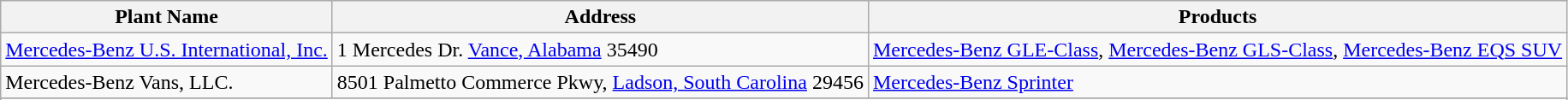<table class="wikitable">
<tr>
<th>Plant Name</th>
<th>Address</th>
<th>Products</th>
</tr>
<tr --->
<td><a href='#'>Mercedes-Benz U.S. International, Inc.</a></td>
<td>1 Mercedes Dr. <a href='#'>Vance, Alabama</a> 35490</td>
<td><a href='#'>Mercedes-Benz GLE-Class</a>, <a href='#'>Mercedes-Benz GLS-Class</a>, <a href='#'>Mercedes-Benz EQS SUV</a></td>
</tr>
<tr --->
<td>Mercedes-Benz Vans, LLC.</td>
<td>8501 Palmetto Commerce Pkwy, <a href='#'>Ladson, South Carolina</a> 29456</td>
<td><a href='#'>Mercedes-Benz Sprinter</a></td>
</tr>
<tr --->
</tr>
<tr --->
</tr>
</table>
